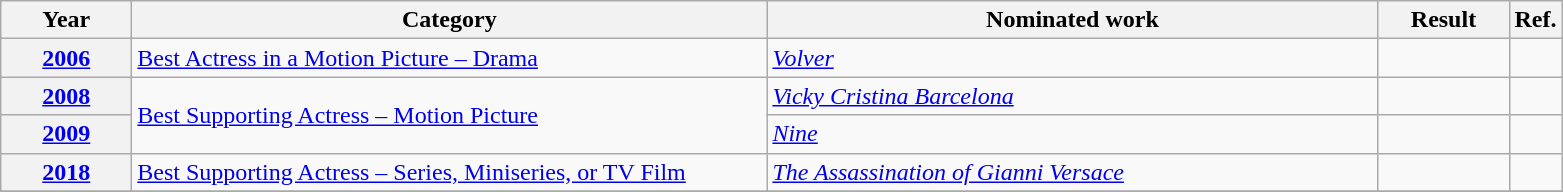<table class=wikitable>
<tr>
<th scope="col" style="width:5em;">Year</th>
<th scope="col" style="width:26em;">Category</th>
<th scope="col" style="width:25em;">Nominated work</th>
<th scope="col" style="width:5em;">Result</th>
<th>Ref.</th>
</tr>
<tr>
<th style="text-align:center;"><a href='#'>2006</a></th>
<td><a href='#'>Best Actress in a Motion Picture – Drama</a></td>
<td><em><a href='#'>Volver</a></em></td>
<td></td>
<td style="text-align:center;"></td>
</tr>
<tr>
<th style="text-align:center;"><a href='#'>2008</a></th>
<td rowspan="2"><a href='#'>Best Supporting Actress – Motion Picture</a></td>
<td><em><a href='#'>Vicky Cristina Barcelona</a></em></td>
<td></td>
<td style="text-align:center;"></td>
</tr>
<tr>
<th style="text-align:center;"><a href='#'>2009</a></th>
<td><em><a href='#'>Nine</a></em></td>
<td></td>
<td style="text-align:center;"></td>
</tr>
<tr>
<th style="text-align:center;"><a href='#'>2018</a></th>
<td><a href='#'>Best Supporting Actress – Series, Miniseries, or TV Film</a></td>
<td><em><a href='#'>The Assassination of Gianni Versace</a></em></td>
<td></td>
<td style="text-align:center;"></td>
</tr>
<tr>
</tr>
</table>
